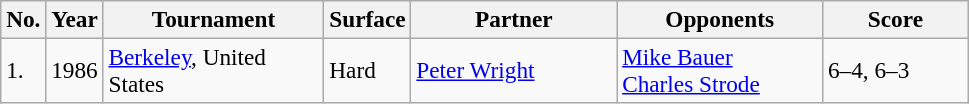<table class="sortable wikitable" style=font-size:97%>
<tr>
<th style="width:20px" class="unsortable">No.</th>
<th style="width:30px">Year</th>
<th style="width:140px">Tournament</th>
<th style="width:50px">Surface</th>
<th style="width:130px">Partner</th>
<th style="width:130px">Opponents</th>
<th style="width:90px" class="unsortable">Score</th>
</tr>
<tr>
<td>1.</td>
<td>1986</td>
<td><a href='#'>Berkeley</a>, United States</td>
<td>Hard</td>
<td> <a href='#'>Peter Wright</a></td>
<td> <a href='#'>Mike Bauer</a><br> <a href='#'>Charles Strode</a></td>
<td>6–4, 6–3</td>
</tr>
</table>
